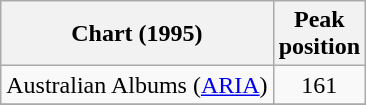<table class="wikitable sortable">
<tr>
<th>Chart (1995)</th>
<th>Peak<br>position</th>
</tr>
<tr>
<td>Australian Albums (<a href='#'>ARIA</a>)</td>
<td align="center">161</td>
</tr>
<tr>
</tr>
<tr>
</tr>
<tr>
</tr>
</table>
